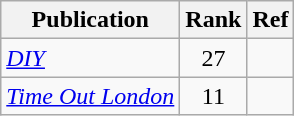<table class="wikitable">
<tr>
<th>Publication</th>
<th>Rank</th>
<th>Ref</th>
</tr>
<tr>
<td><em><a href='#'>DIY</a></em></td>
<td align=center>27</td>
<td align=center></td>
</tr>
<tr>
<td><em><a href='#'>Time Out London</a></em></td>
<td align=center>11</td>
<td align=center></td>
</tr>
</table>
